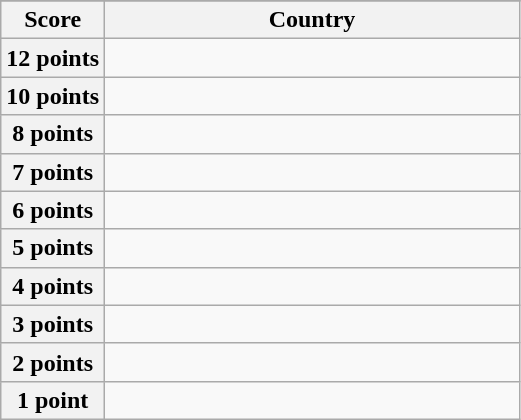<table class="wikitable">
<tr>
</tr>
<tr>
<th scope="col" width="20%">Score</th>
<th scope="col">Country</th>
</tr>
<tr>
<th scope="row">12 points</th>
<td></td>
</tr>
<tr>
<th scope="row">10 points</th>
<td></td>
</tr>
<tr>
<th scope="row">8 points</th>
<td></td>
</tr>
<tr>
<th scope="row">7 points</th>
<td></td>
</tr>
<tr>
<th scope="row">6 points</th>
<td></td>
</tr>
<tr>
<th scope="row">5 points</th>
<td></td>
</tr>
<tr>
<th scope="row">4 points</th>
<td></td>
</tr>
<tr>
<th scope="row">3 points</th>
<td></td>
</tr>
<tr>
<th scope="row">2 points</th>
<td></td>
</tr>
<tr>
<th scope="row">1 point</th>
<td></td>
</tr>
</table>
